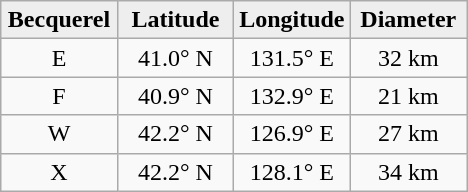<table class="wikitable">
<tr>
<th width="25%" style="background:#eeeeee;">Becquerel</th>
<th width="25%" style="background:#eeeeee;">Latitude</th>
<th width="25%" style="background:#eeeeee;">Longitude</th>
<th width="25%" style="background:#eeeeee;">Diameter</th>
</tr>
<tr>
<td align="center">E</td>
<td align="center">41.0° N</td>
<td align="center">131.5° E</td>
<td align="center">32 km</td>
</tr>
<tr>
<td align="center">F</td>
<td align="center">40.9° N</td>
<td align="center">132.9° E</td>
<td align="center">21 km</td>
</tr>
<tr>
<td align="center">W</td>
<td align="center">42.2° N</td>
<td align="center">126.9° E</td>
<td align="center">27 km</td>
</tr>
<tr>
<td align="center">X</td>
<td align="center">42.2° N</td>
<td align="center">128.1° E</td>
<td align="center">34 km</td>
</tr>
</table>
